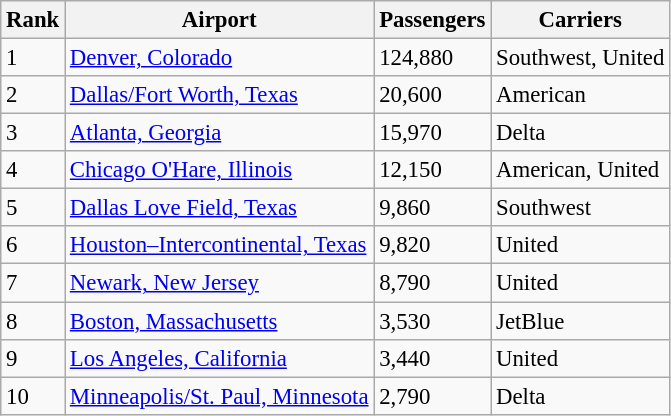<table class="wikitable sortable" style="font-size:95%">
<tr>
<th>Rank</th>
<th>Airport</th>
<th>Passengers</th>
<th>Carriers</th>
</tr>
<tr>
<td>1</td>
<td><a href='#'>Denver, Colorado</a></td>
<td>124,880</td>
<td>Southwest, United</td>
</tr>
<tr>
<td>2</td>
<td><a href='#'>Dallas/Fort Worth, Texas</a></td>
<td>20,600</td>
<td>American</td>
</tr>
<tr>
<td>3</td>
<td><a href='#'>Atlanta, Georgia</a></td>
<td>15,970</td>
<td>Delta</td>
</tr>
<tr>
<td>4</td>
<td><a href='#'>Chicago O'Hare, Illinois</a></td>
<td>12,150</td>
<td>American, United</td>
</tr>
<tr>
<td>5</td>
<td><a href='#'>Dallas Love Field, Texas</a></td>
<td>9,860</td>
<td>Southwest</td>
</tr>
<tr>
<td>6</td>
<td><a href='#'>Houston–Intercontinental, Texas</a></td>
<td>9,820</td>
<td>United</td>
</tr>
<tr>
<td>7</td>
<td><a href='#'>Newark, New Jersey</a></td>
<td>8,790</td>
<td>United</td>
</tr>
<tr>
<td>8</td>
<td><a href='#'>Boston, Massachusetts</a></td>
<td>3,530</td>
<td>JetBlue</td>
</tr>
<tr>
<td>9</td>
<td><a href='#'>Los Angeles, California</a></td>
<td>3,440</td>
<td>United</td>
</tr>
<tr>
<td>10</td>
<td><a href='#'>Minneapolis/St. Paul, Minnesota</a></td>
<td>2,790</td>
<td>Delta</td>
</tr>
</table>
